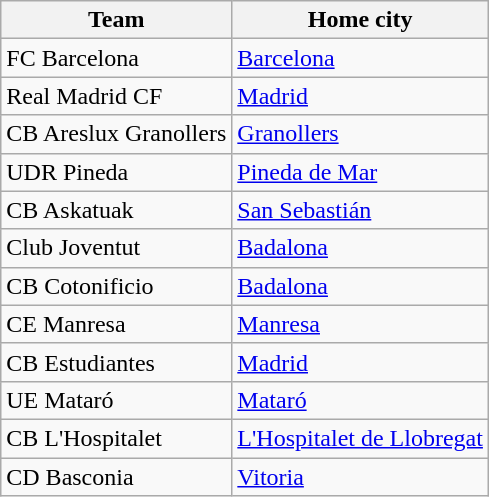<table class="wikitable sortable">
<tr>
<th>Team</th>
<th>Home city</th>
</tr>
<tr>
<td>FC Barcelona</td>
<td><a href='#'>Barcelona</a></td>
</tr>
<tr>
<td>Real Madrid CF</td>
<td><a href='#'>Madrid</a></td>
</tr>
<tr>
<td>CB Areslux Granollers</td>
<td><a href='#'>Granollers</a></td>
</tr>
<tr>
<td>UDR Pineda</td>
<td><a href='#'>Pineda de Mar</a></td>
</tr>
<tr>
<td>CB Askatuak</td>
<td><a href='#'>San Sebastián</a></td>
</tr>
<tr>
<td>Club Joventut</td>
<td><a href='#'>Badalona</a></td>
</tr>
<tr>
<td>CB Cotonificio</td>
<td><a href='#'>Badalona</a></td>
</tr>
<tr>
<td>CE Manresa</td>
<td><a href='#'>Manresa</a></td>
</tr>
<tr>
<td>CB Estudiantes</td>
<td><a href='#'>Madrid</a></td>
</tr>
<tr>
<td>UE Mataró</td>
<td><a href='#'>Mataró</a></td>
</tr>
<tr>
<td>CB L'Hospitalet</td>
<td><a href='#'>L'Hospitalet de Llobregat</a></td>
</tr>
<tr>
<td>CD Basconia</td>
<td><a href='#'>Vitoria</a></td>
</tr>
</table>
